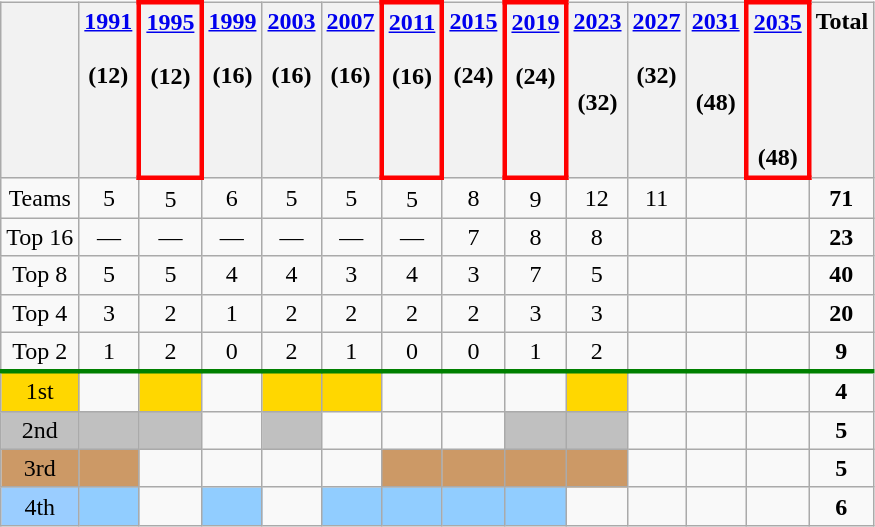<table class="wikitable" style="text-align: center">
<tr valign=top>
<th></th>
<th><a href='#'>1991</a><br> <br>(12)</th>
<th style="border:3px solid red"><a href='#'>1995</a><br><br>(12)</th>
<th><a href='#'>1999</a><br> <br>(16)</th>
<th><a href='#'>2003</a><br> <br>(16)</th>
<th><a href='#'>2007</a><br> <br>(16)</th>
<th style="border:3px solid red"><a href='#'>2011</a><br><br>(16)</th>
<th><a href='#'>2015</a><br> <br>(24)</th>
<th style="border:3px solid red"><a href='#'>2019</a><br><br>(24)</th>
<th><a href='#'>2023</a><br> <br> <br>(32)</th>
<th><a href='#'>2027</a><br> <br>(32)</th>
<th><a href='#'>2031</a><br> <br> <br>(48)</th>
<th style="border:3px solid red"><a href='#'>2035</a><br> <br> <br> <br> <br>(48)</th>
<th>Total</th>
</tr>
<tr>
<td>Teams</td>
<td>5</td>
<td>5</td>
<td>6</td>
<td>5</td>
<td>5</td>
<td>5</td>
<td>8</td>
<td>9</td>
<td>12</td>
<td>11</td>
<td></td>
<td></td>
<td><strong>71</strong></td>
</tr>
<tr>
<td>Top 16</td>
<td>—</td>
<td>—</td>
<td>—</td>
<td>—</td>
<td>—</td>
<td>—</td>
<td>7</td>
<td>8</td>
<td>8</td>
<td></td>
<td></td>
<td></td>
<td><strong>23</strong></td>
</tr>
<tr>
<td>Top 8</td>
<td>5</td>
<td>5</td>
<td>4</td>
<td>4</td>
<td>3</td>
<td>4</td>
<td>3</td>
<td>7</td>
<td>5</td>
<td></td>
<td></td>
<td></td>
<td><strong>40</strong></td>
</tr>
<tr>
<td>Top 4</td>
<td>3</td>
<td>2</td>
<td>1</td>
<td>2</td>
<td>2</td>
<td>2</td>
<td>2</td>
<td>3</td>
<td>3</td>
<td></td>
<td></td>
<td></td>
<td><strong>20</strong></td>
</tr>
<tr>
<td>Top 2</td>
<td>1</td>
<td>2</td>
<td>0</td>
<td>2</td>
<td>1</td>
<td>0</td>
<td>0</td>
<td>1</td>
<td>2</td>
<td></td>
<td></td>
<td></td>
<td><strong>9</strong></td>
</tr>
<tr style="border-top:3px solid green;">
<td bgcolor=gold>1st</td>
<td></td>
<td bgcolor=gold></td>
<td></td>
<td bgcolor=gold></td>
<td bgcolor=gold></td>
<td></td>
<td></td>
<td></td>
<td bgcolor=gold></td>
<td></td>
<td></td>
<td></td>
<td><strong>4</strong></td>
</tr>
<tr>
<td bgcolor=silver>2nd</td>
<td bgcolor=silver></td>
<td bgcolor=silver></td>
<td></td>
<td bgcolor=silver></td>
<td></td>
<td></td>
<td></td>
<td bgcolor=silver></td>
<td bgcolor=silver></td>
<td></td>
<td></td>
<td></td>
<td><strong>5</strong></td>
</tr>
<tr>
<td bgcolor=#cc9966>3rd</td>
<td bgcolor=cc9966></td>
<td></td>
<td></td>
<td></td>
<td></td>
<td bgcolor=cc9966></td>
<td bgcolor=cc9966></td>
<td bgcolor=cc9966></td>
<td bgcolor=cc9966></td>
<td></td>
<td></td>
<td></td>
<td><strong>5</strong></td>
</tr>
<tr>
<td bgcolor=#9acdff>4th</td>
<td bgcolor=91cdff></td>
<td></td>
<td bgcolor=91cdff></td>
<td></td>
<td bgcolor=91cdff></td>
<td bgcolor=91cdff></td>
<td bgcolor=91cdff></td>
<td bgcolor=91cdff></td>
<td></td>
<td></td>
<td></td>
<td></td>
<td><strong>6</strong></td>
</tr>
</table>
